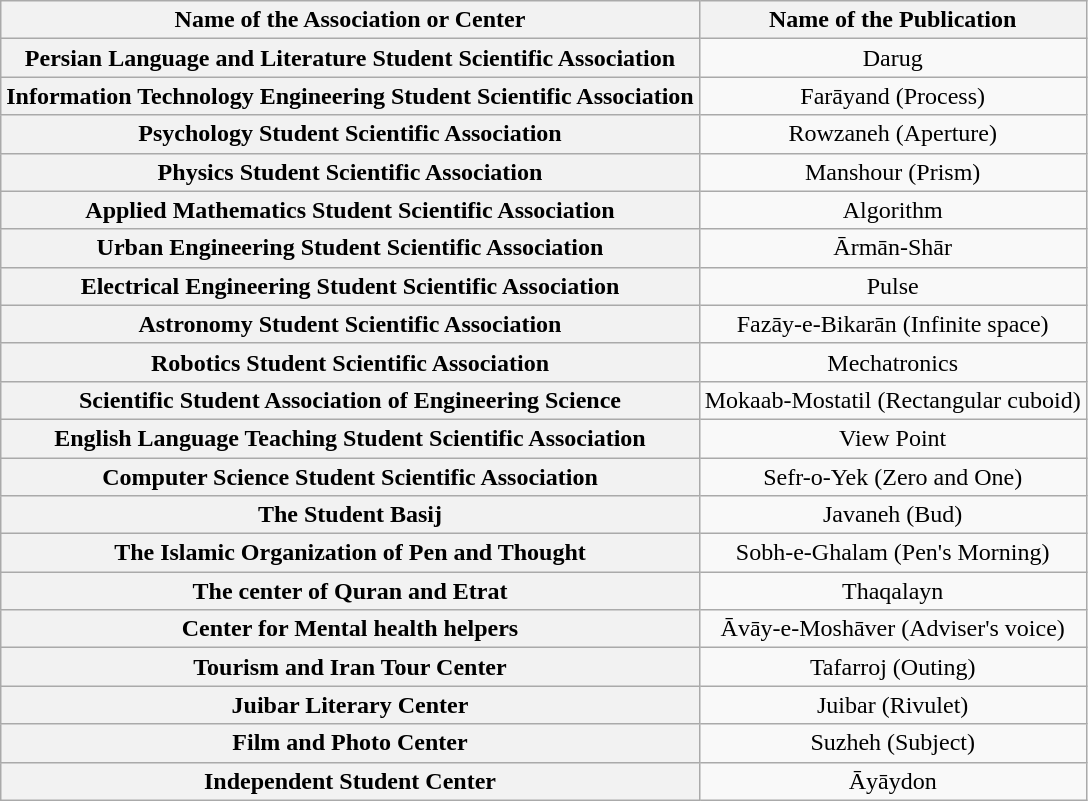<table class="wikitable" style="text-align: center;">
<tr>
<th rowspan=1>Name of the Association or Center</th>
<th rowspan=1>Name of the Publication</th>
</tr>
<tr>
<th>Persian Language and Literature Student Scientific Association</th>
<td>Darug</td>
</tr>
<tr>
<th>Information Technology Engineering Student Scientific Association</th>
<td>Farāyand (Process)</td>
</tr>
<tr>
<th>Psychology Student Scientific Association</th>
<td>Rowzaneh (Aperture)</td>
</tr>
<tr>
<th>Physics Student Scientific Association</th>
<td>Manshour (Prism)</td>
</tr>
<tr>
<th>Applied Mathematics Student Scientific Association</th>
<td>Algorithm</td>
</tr>
<tr>
<th>Urban Engineering Student Scientific Association</th>
<td>Ārmān-Shār</td>
</tr>
<tr>
<th>Electrical Engineering Student Scientific Association</th>
<td>Pulse</td>
</tr>
<tr>
<th>Astronomy Student Scientific Association</th>
<td>Fazāy-e-Bikarān (Infinite space)</td>
</tr>
<tr>
<th>Robotics Student Scientific Association</th>
<td>Mechatronics</td>
</tr>
<tr>
<th>Scientific Student Association of Engineering Science</th>
<td>Mokaab-Mostatil (Rectangular cuboid)</td>
</tr>
<tr>
<th>English Language Teaching Student Scientific Association</th>
<td>View Point</td>
</tr>
<tr>
<th>Computer Science Student Scientific Association</th>
<td>Sefr-o-Yek (Zero and One)</td>
</tr>
<tr>
<th>The Student Basij</th>
<td>Javaneh (Bud)</td>
</tr>
<tr>
<th>The Islamic Organization of Pen and Thought</th>
<td>Sobh-e-Ghalam (Pen's Morning)</td>
</tr>
<tr>
<th>The center of Quran and Etrat</th>
<td>Thaqalayn</td>
</tr>
<tr>
<th>Center for Mental health helpers</th>
<td>Āvāy-e-Moshāver (Adviser's voice)</td>
</tr>
<tr>
<th>Tourism and Iran Tour Center</th>
<td>Tafarroj (Outing)</td>
</tr>
<tr>
<th>Juibar Literary Center</th>
<td>Juibar (Rivulet)</td>
</tr>
<tr>
<th>Film and Photo Center</th>
<td>Suzheh (Subject)</td>
</tr>
<tr>
<th>Independent Student Center</th>
<td>Āyāydon</td>
</tr>
</table>
